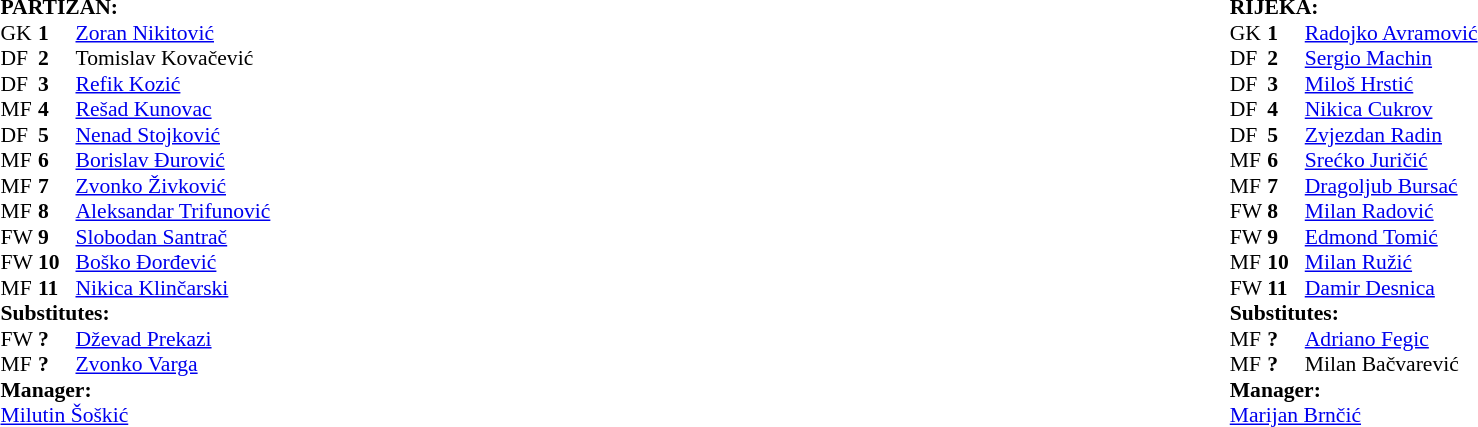<table width="100%">
<tr>
<td valign="top" width="50%"><br><table style="font-size: 90%" cellspacing="0" cellpadding="0">
<tr>
<td colspan="4"><strong>PARTIZAN:</strong></td>
</tr>
<tr>
<th width="25"></th>
<th width="25"></th>
<th width="200"></th>
<th></th>
</tr>
<tr>
<td>GK</td>
<td><strong>1</strong></td>
<td> <a href='#'>Zoran Nikitović</a></td>
</tr>
<tr>
<td>DF</td>
<td><strong>2</strong></td>
<td> Tomislav Kovačević</td>
</tr>
<tr>
<td>DF</td>
<td><strong>3</strong></td>
<td> <a href='#'>Refik Kozić</a></td>
</tr>
<tr>
<td>MF</td>
<td><strong>4</strong></td>
<td> <a href='#'>Rešad Kunovac</a></td>
<td></td>
</tr>
<tr>
<td>DF</td>
<td><strong>5</strong></td>
<td> <a href='#'>Nenad Stojković</a></td>
</tr>
<tr>
<td>MF</td>
<td><strong>6</strong></td>
<td> <a href='#'>Borislav Đurović</a></td>
</tr>
<tr>
<td>MF</td>
<td><strong>7</strong></td>
<td> <a href='#'>Zvonko Živković</a></td>
</tr>
<tr>
<td>MF</td>
<td><strong>8</strong></td>
<td> <a href='#'>Aleksandar Trifunović</a></td>
</tr>
<tr>
<td>FW</td>
<td><strong>9</strong></td>
<td> <a href='#'>Slobodan Santrač</a></td>
<td></td>
</tr>
<tr>
<td>FW</td>
<td><strong>10</strong></td>
<td> <a href='#'>Boško Đorđević</a></td>
</tr>
<tr>
<td>MF</td>
<td><strong>11</strong></td>
<td> <a href='#'>Nikica Klinčarski</a></td>
</tr>
<tr>
<td colspan=4><strong>Substitutes:</strong></td>
</tr>
<tr>
<td>FW</td>
<td><strong>?</strong></td>
<td> <a href='#'>Dževad Prekazi</a></td>
<td></td>
</tr>
<tr>
<td>MF</td>
<td><strong>?</strong></td>
<td> <a href='#'>Zvonko Varga</a></td>
<td></td>
</tr>
<tr>
<td colspan=4><strong>Manager:</strong></td>
</tr>
<tr>
<td colspan="4"> <a href='#'>Milutin Šoškić</a></td>
</tr>
</table>
</td>
<td valign="top" width="50%"><br><table style="font-size: 90%" cellspacing="0" cellpadding="0" align="center">
<tr>
<td colspan="4"><strong>RIJEKA:</strong></td>
</tr>
<tr>
<th width="25"></th>
<th width="25"></th>
<th width="200"></th>
<th></th>
</tr>
<tr>
<td>GK</td>
<td><strong>1</strong></td>
<td> <a href='#'>Radojko Avramović</a></td>
</tr>
<tr>
<td>DF</td>
<td><strong>2</strong></td>
<td> <a href='#'>Sergio Machin</a></td>
</tr>
<tr>
<td>DF</td>
<td><strong>3</strong></td>
<td> <a href='#'>Miloš Hrstić</a></td>
</tr>
<tr>
<td>DF</td>
<td><strong>4</strong></td>
<td> <a href='#'>Nikica Cukrov</a></td>
</tr>
<tr>
<td>DF</td>
<td><strong>5</strong></td>
<td> <a href='#'>Zvjezdan Radin</a></td>
</tr>
<tr>
<td>MF</td>
<td><strong>6</strong></td>
<td> <a href='#'>Srećko Juričić</a></td>
</tr>
<tr>
<td>MF</td>
<td><strong>7</strong></td>
<td> <a href='#'>Dragoljub Bursać</a></td>
</tr>
<tr>
<td>FW</td>
<td><strong>8</strong></td>
<td> <a href='#'>Milan Radović</a></td>
<td></td>
</tr>
<tr>
<td>FW</td>
<td><strong>9</strong></td>
<td> <a href='#'>Edmond Tomić</a></td>
</tr>
<tr>
<td>MF</td>
<td><strong>10</strong></td>
<td> <a href='#'>Milan Ružić</a></td>
<td></td>
</tr>
<tr>
<td>FW</td>
<td><strong>11</strong></td>
<td> <a href='#'>Damir Desnica</a></td>
</tr>
<tr>
<td colspan=4><strong>Substitutes:</strong></td>
</tr>
<tr>
<td>MF</td>
<td><strong>?</strong></td>
<td> <a href='#'>Adriano Fegic</a></td>
<td></td>
</tr>
<tr>
<td>MF</td>
<td><strong>?</strong></td>
<td> Milan Bačvarević</td>
<td></td>
</tr>
<tr>
<td colspan=4><strong>Manager:</strong></td>
</tr>
<tr>
<td colspan="4"> <a href='#'>Marijan Brnčić</a></td>
</tr>
</table>
</td>
</tr>
</table>
